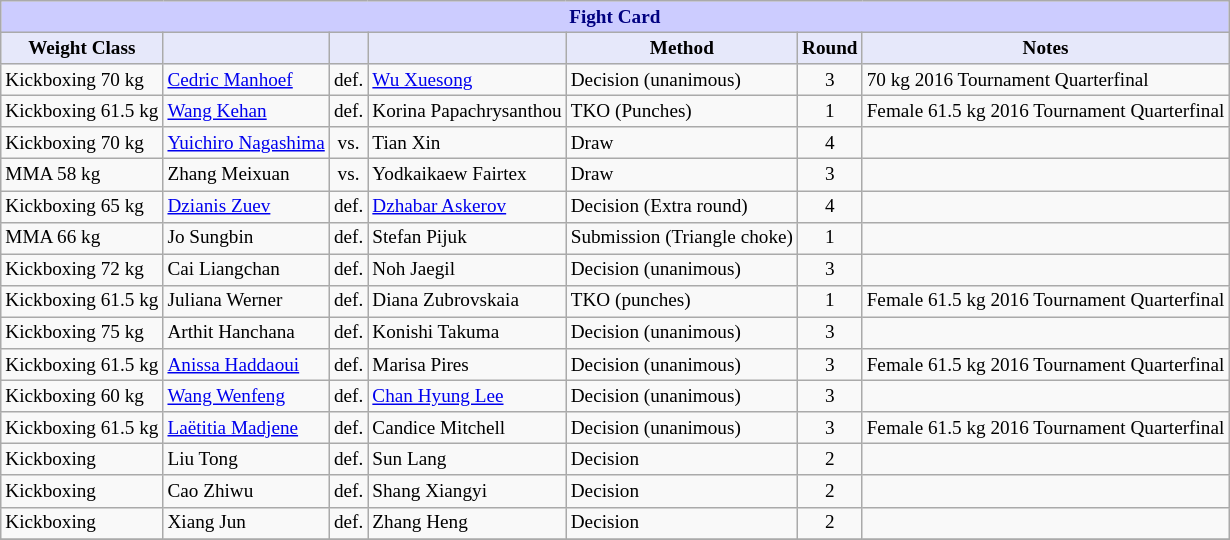<table class="wikitable" style="font-size: 80%;">
<tr>
<th colspan="8" style="background-color: #ccf; color: #000080; text-align: center;"><strong>Fight Card</strong></th>
</tr>
<tr>
<th colspan="1" style="background-color: #E6E8FA; color: #000000; text-align: center;">Weight Class</th>
<th colspan="1" style="background-color: #E6E8FA; color: #000000; text-align: center;"></th>
<th colspan="1" style="background-color: #E6E8FA; color: #000000; text-align: center;"></th>
<th colspan="1" style="background-color: #E6E8FA; color: #000000; text-align: center;"></th>
<th colspan="1" style="background-color: #E6E8FA; color: #000000; text-align: center;">Method</th>
<th colspan="1" style="background-color: #E6E8FA; color: #000000; text-align: center;">Round</th>
<th colspan="1" style="background-color: #E6E8FA; color: #000000; text-align: center;">Notes</th>
</tr>
<tr>
<td>Kickboxing 70 kg</td>
<td> <a href='#'>Cedric Manhoef</a></td>
<td align=center>def.</td>
<td> <a href='#'>Wu Xuesong</a></td>
<td>Decision (unanimous)</td>
<td align=center>3</td>
<td>70 kg 2016 Tournament Quarterfinal</td>
</tr>
<tr>
<td>Kickboxing 61.5 kg</td>
<td> <a href='#'>Wang Kehan</a></td>
<td align=center>def.</td>
<td> Korina Papachrysanthou</td>
<td>TKO (Punches)</td>
<td align=center>1</td>
<td>Female 61.5 kg 2016 Tournament Quarterfinal</td>
</tr>
<tr>
<td>Kickboxing 70 kg</td>
<td> <a href='#'>Yuichiro Nagashima</a></td>
<td align=center>vs.</td>
<td> Tian Xin</td>
<td>Draw</td>
<td align=center>4</td>
<td></td>
</tr>
<tr>
<td>MMA 58 kg</td>
<td> Zhang Meixuan</td>
<td align=center>vs.</td>
<td> Yodkaikaew Fairtex</td>
<td>Draw</td>
<td align=center>3</td>
<td></td>
</tr>
<tr>
<td>Kickboxing 65 kg</td>
<td> <a href='#'>Dzianis Zuev</a></td>
<td align=center>def.</td>
<td> <a href='#'>Dzhabar Askerov</a></td>
<td>Decision (Extra round)</td>
<td align=center>4</td>
<td></td>
</tr>
<tr>
<td>MMA 66 kg</td>
<td> Jo Sungbin</td>
<td align=center>def.</td>
<td> Stefan Pijuk</td>
<td>Submission (Triangle choke)</td>
<td align=center>1</td>
<td></td>
</tr>
<tr>
<td>Kickboxing 72 kg</td>
<td> Cai Liangchan</td>
<td align=center>def.</td>
<td> Noh Jaegil</td>
<td>Decision (unanimous)</td>
<td align=center>3</td>
<td></td>
</tr>
<tr>
<td>Kickboxing 61.5 kg</td>
<td> Juliana Werner</td>
<td align=center>def.</td>
<td> Diana Zubrovskaia</td>
<td>TKO (punches)</td>
<td align=center>1</td>
<td>Female 61.5 kg 2016 Tournament Quarterfinal</td>
</tr>
<tr>
<td>Kickboxing 75 kg</td>
<td> Arthit Hanchana</td>
<td align=center>def.</td>
<td> Konishi Takuma</td>
<td>Decision (unanimous)</td>
<td align=center>3</td>
<td></td>
</tr>
<tr>
<td>Kickboxing 61.5 kg</td>
<td> <a href='#'>Anissa Haddaoui</a></td>
<td align=center>def.</td>
<td> Marisa Pires</td>
<td>Decision (unanimous)</td>
<td align=center>3</td>
<td>Female 61.5 kg 2016 Tournament Quarterfinal</td>
</tr>
<tr>
<td>Kickboxing 60 kg</td>
<td> <a href='#'>Wang Wenfeng</a></td>
<td align=center>def.</td>
<td> <a href='#'>Chan Hyung Lee</a></td>
<td>Decision (unanimous)</td>
<td align=center>3</td>
<td></td>
</tr>
<tr>
<td>Kickboxing 61.5 kg</td>
<td> <a href='#'>Laëtitia Madjene</a></td>
<td align=center>def.</td>
<td> Candice Mitchell</td>
<td>Decision (unanimous)</td>
<td align=center>3</td>
<td>Female 61.5 kg 2016 Tournament Quarterfinal</td>
</tr>
<tr>
<td>Kickboxing</td>
<td> Liu Tong</td>
<td align=center>def.</td>
<td> Sun Lang</td>
<td>Decision</td>
<td align=center>2</td>
<td></td>
</tr>
<tr>
<td>Kickboxing</td>
<td> Cao Zhiwu</td>
<td align=center>def.</td>
<td> Shang Xiangyi</td>
<td>Decision</td>
<td align=center>2</td>
<td></td>
</tr>
<tr>
<td>Kickboxing</td>
<td> Xiang Jun</td>
<td align=center>def.</td>
<td> Zhang Heng</td>
<td>Decision</td>
<td align=center>2</td>
<td></td>
</tr>
<tr>
</tr>
</table>
